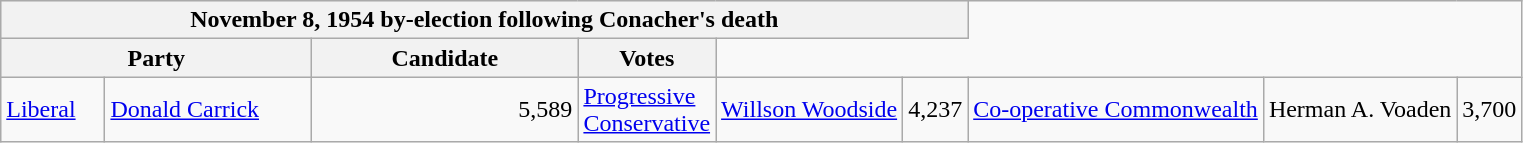<table class="wikitable">
<tr style="background:#e9e9e9;">
<th colspan="6">November 8, 1954 by-election following Conacher's death</th>
</tr>
<tr style="background:#e9e9e9;">
<th colspan="2" style="width: 200px">Party</th>
<th style="width: 170px">Candidate</th>
<th style="width: 40px">Votes</th>
</tr>
<tr>
<td><a href='#'>Liberal</a></td>
<td><a href='#'>Donald Carrick</a></td>
<td align="right">5,589<br></td>
<td><a href='#'>Progressive Conservative</a></td>
<td><a href='#'>Willson Woodside</a></td>
<td align="right">4,237<br></td>
<td><a href='#'>Co-operative Commonwealth</a></td>
<td>Herman A. Voaden</td>
<td align="right">3,700<br></td>
</tr>
</table>
